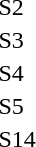<table>
<tr>
<td>S2</td>
<td></td>
<td></td>
<td></td>
</tr>
<tr>
<td>S3</td>
<td></td>
<td></td>
<td></td>
</tr>
<tr>
<td>S4</td>
<td></td>
<td></td>
<td></td>
</tr>
<tr>
<td>S5</td>
<td></td>
<td></td>
<td></td>
</tr>
<tr>
<td>S14</td>
<td></td>
<td></td>
<td></td>
</tr>
</table>
